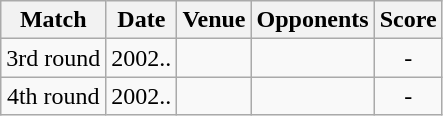<table class="wikitable" style="text-align:center;">
<tr>
<th>Match</th>
<th>Date</th>
<th>Venue</th>
<th>Opponents</th>
<th>Score</th>
</tr>
<tr>
<td>3rd round</td>
<td>2002..</td>
<td></td>
<td></td>
<td>-</td>
</tr>
<tr>
<td>4th round</td>
<td>2002..</td>
<td></td>
<td></td>
<td>-</td>
</tr>
</table>
